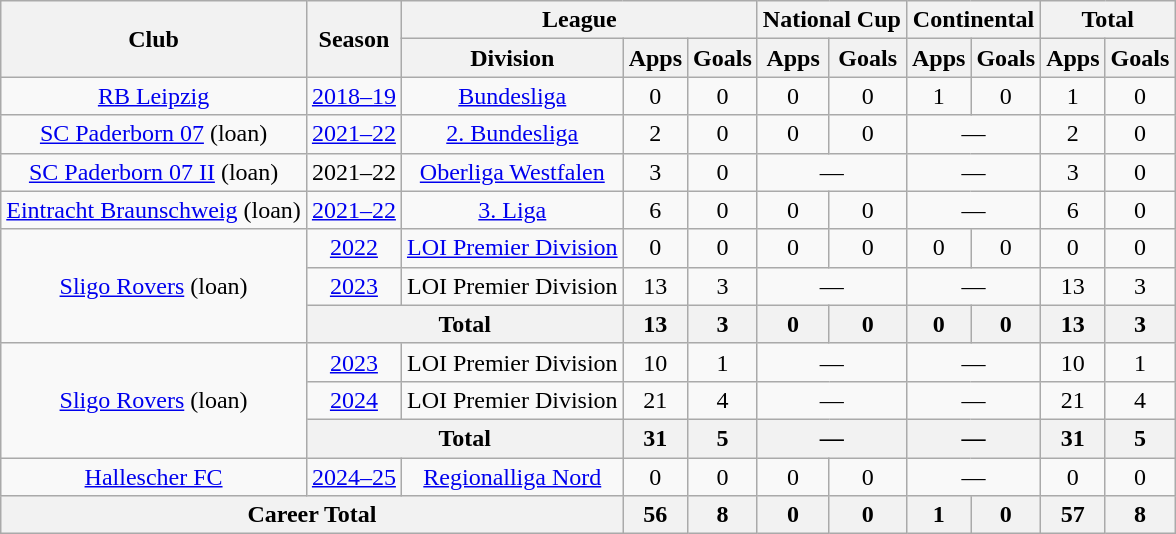<table class="wikitable" Style="text-align: center">
<tr>
<th rowspan="2">Club</th>
<th rowspan="2">Season</th>
<th colspan="3">League</th>
<th colspan="2">National Cup</th>
<th colspan="2">Continental</th>
<th colspan="2">Total</th>
</tr>
<tr>
<th>Division</th>
<th>Apps</th>
<th>Goals</th>
<th>Apps</th>
<th>Goals</th>
<th>Apps</th>
<th>Goals</th>
<th>Apps</th>
<th>Goals</th>
</tr>
<tr>
<td><a href='#'>RB Leipzig</a></td>
<td><a href='#'>2018–19</a></td>
<td><a href='#'>Bundesliga</a></td>
<td>0</td>
<td>0</td>
<td>0</td>
<td>0</td>
<td>1</td>
<td>0</td>
<td>1</td>
<td>0</td>
</tr>
<tr>
<td><a href='#'>SC Paderborn 07</a> (loan)</td>
<td><a href='#'>2021–22</a></td>
<td><a href='#'>2. Bundesliga</a></td>
<td>2</td>
<td>0</td>
<td>0</td>
<td>0</td>
<td colspan="2">—</td>
<td>2</td>
<td>0</td>
</tr>
<tr>
<td><a href='#'>SC Paderborn 07 II</a> (loan)</td>
<td>2021–22</td>
<td><a href='#'>Oberliga Westfalen</a></td>
<td>3</td>
<td>0</td>
<td colspan="2">—</td>
<td colspan="2">—</td>
<td>3</td>
<td>0</td>
</tr>
<tr>
<td><a href='#'>Eintracht Braunschweig</a> (loan)</td>
<td><a href='#'>2021–22</a></td>
<td><a href='#'>3. Liga</a></td>
<td>6</td>
<td>0</td>
<td>0</td>
<td>0</td>
<td colspan="2">—</td>
<td>6</td>
<td>0</td>
</tr>
<tr>
<td rowspan="3"><a href='#'>Sligo Rovers</a> (loan)</td>
<td><a href='#'>2022</a></td>
<td><a href='#'>LOI Premier Division</a></td>
<td>0</td>
<td>0</td>
<td>0</td>
<td>0</td>
<td>0</td>
<td>0</td>
<td>0</td>
<td>0</td>
</tr>
<tr>
<td><a href='#'>2023</a></td>
<td>LOI Premier Division</td>
<td>13</td>
<td>3</td>
<td colspan="2">—</td>
<td colspan="2">—</td>
<td>13</td>
<td>3</td>
</tr>
<tr>
<th colspan="2">Total</th>
<th>13</th>
<th>3</th>
<th>0</th>
<th>0</th>
<th>0</th>
<th>0</th>
<th>13</th>
<th>3</th>
</tr>
<tr>
<td rowspan="3"><a href='#'>Sligo Rovers</a> (loan)</td>
<td><a href='#'>2023</a></td>
<td>LOI Premier Division</td>
<td>10</td>
<td>1</td>
<td colspan="2">—</td>
<td colspan="2">—</td>
<td>10</td>
<td>1</td>
</tr>
<tr>
<td><a href='#'>2024</a></td>
<td>LOI Premier Division</td>
<td>21</td>
<td>4</td>
<td colspan="2">—</td>
<td colspan="2">—</td>
<td>21</td>
<td>4</td>
</tr>
<tr>
<th colspan="2">Total</th>
<th>31</th>
<th>5</th>
<th colspan="2">—</th>
<th colspan="2">—</th>
<th>31</th>
<th>5</th>
</tr>
<tr>
<td><a href='#'>Hallescher FC</a></td>
<td><a href='#'>2024–25</a></td>
<td><a href='#'>Regionalliga Nord</a></td>
<td>0</td>
<td>0</td>
<td>0</td>
<td>0</td>
<td colspan="2">—</td>
<td>0</td>
<td>0</td>
</tr>
<tr>
<th colspan="3">Career Total</th>
<th>56</th>
<th>8</th>
<th>0</th>
<th>0</th>
<th>1</th>
<th>0</th>
<th>57</th>
<th>8</th>
</tr>
</table>
